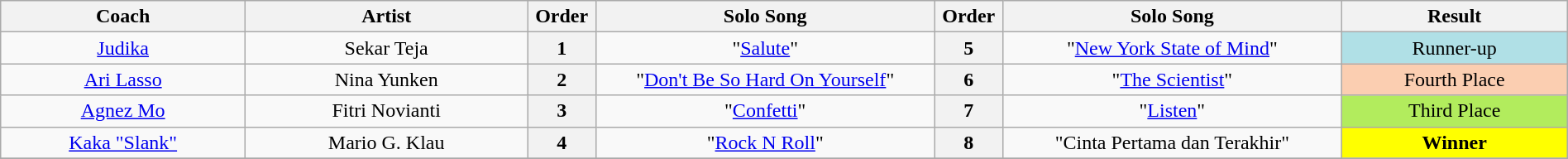<table class="wikitable" style="text-align:center; width:100%;">
<tr>
<th scope="col" width="13%">Coach</th>
<th scope="col" width="15%">Artist</th>
<th scope="col" width="02%">Order</th>
<th scope="col" width="18%">Solo Song</th>
<th scope="col" width="02%">Order</th>
<th scope="col" width="18%">Solo Song</th>
<th scope="col" width="12%">Result</th>
</tr>
<tr>
<td><a href='#'>Judika</a></td>
<td>Sekar Teja</td>
<th>1</th>
<td>"<a href='#'>Salute</a>"</td>
<th>5</th>
<td>"<a href='#'>New York State of Mind</a>"</td>
<td style="background:#B0E0E6;">Runner-up</td>
</tr>
<tr>
<td><a href='#'>Ari Lasso</a></td>
<td>Nina Yunken</td>
<th>2</th>
<td>"<a href='#'>Don't Be So Hard On Yourself</a>"</td>
<th>6</th>
<td>"<a href='#'>The Scientist</a>"</td>
<td style="background:#FBCEB1;">Fourth Place</td>
</tr>
<tr>
<td><a href='#'>Agnez Mo</a></td>
<td>Fitri Novianti</td>
<th>3</th>
<td>"<a href='#'>Confetti</a>"</td>
<th>7</th>
<td>"<a href='#'>Listen</a>"</td>
<td style="background:#B2EC5D;">Third Place</td>
</tr>
<tr>
<td><a href='#'>Kaka "Slank"</a></td>
<td>Mario G. Klau</td>
<th>4</th>
<td>"<a href='#'>Rock N Roll</a>"</td>
<th>8</th>
<td>"Cinta Pertama dan Terakhir"</td>
<td style="background:yellow;"><strong>Winner</strong></td>
</tr>
<tr>
</tr>
</table>
